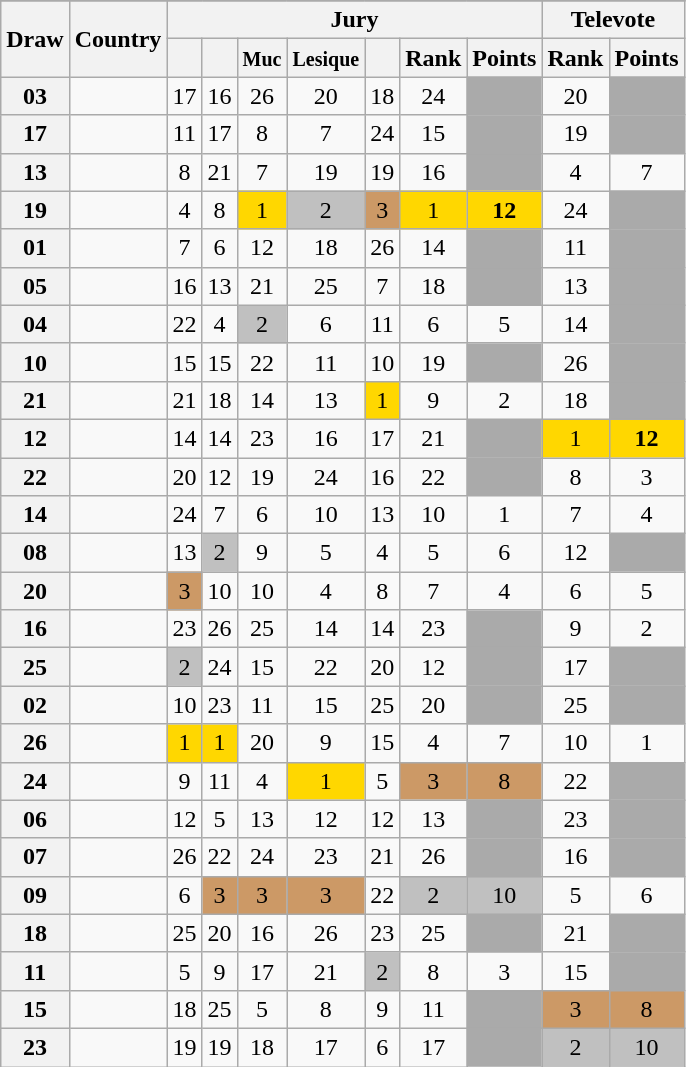<table class="sortable wikitable collapsible plainrowheaders" style="text-align:center;">
<tr>
</tr>
<tr>
<th scope="col" rowspan="2">Draw</th>
<th scope="col" rowspan="2">Country</th>
<th scope="col" colspan="7">Jury</th>
<th scope="col" colspan="2">Televote</th>
</tr>
<tr>
<th scope="col"><small></small></th>
<th scope="col"><small></small></th>
<th scope="col"><small>Muc</small></th>
<th scope="col"><small>Lesique</small></th>
<th scope="col"><small></small></th>
<th scope="col">Rank</th>
<th scope="col">Points</th>
<th scope="col">Rank</th>
<th scope="col">Points</th>
</tr>
<tr>
<th scope="row" style="text-align:center;">03</th>
<td style="text-align:left;"></td>
<td>17</td>
<td>16</td>
<td>26</td>
<td>20</td>
<td>18</td>
<td>24</td>
<td style="background:#AAAAAA;"></td>
<td>20</td>
<td style="background:#AAAAAA;"></td>
</tr>
<tr>
<th scope="row" style="text-align:center;">17</th>
<td style="text-align:left;"></td>
<td>11</td>
<td>17</td>
<td>8</td>
<td>7</td>
<td>24</td>
<td>15</td>
<td style="background:#AAAAAA;"></td>
<td>19</td>
<td style="background:#AAAAAA;"></td>
</tr>
<tr>
<th scope="row" style="text-align:center;">13</th>
<td style="text-align:left;"></td>
<td>8</td>
<td>21</td>
<td>7</td>
<td>19</td>
<td>19</td>
<td>16</td>
<td style="background:#AAAAAA;"></td>
<td>4</td>
<td>7</td>
</tr>
<tr>
<th scope="row" style="text-align:center;">19</th>
<td style="text-align:left;"></td>
<td>4</td>
<td>8</td>
<td style="background:gold;">1</td>
<td style="background:silver;">2</td>
<td style="background:#CC9966;">3</td>
<td style="background:gold;">1</td>
<td style="background:gold;"><strong>12</strong></td>
<td>24</td>
<td style="background:#AAAAAA;"></td>
</tr>
<tr>
<th scope="row" style="text-align:center;">01</th>
<td style="text-align:left;"></td>
<td>7</td>
<td>6</td>
<td>12</td>
<td>18</td>
<td>26</td>
<td>14</td>
<td style="background:#AAAAAA;"></td>
<td>11</td>
<td style="background:#AAAAAA;"></td>
</tr>
<tr>
<th scope="row" style="text-align:center;">05</th>
<td style="text-align:left;"></td>
<td>16</td>
<td>13</td>
<td>21</td>
<td>25</td>
<td>7</td>
<td>18</td>
<td style="background:#AAAAAA;"></td>
<td>13</td>
<td style="background:#AAAAAA;"></td>
</tr>
<tr>
<th scope="row" style="text-align:center;">04</th>
<td style="text-align:left;"></td>
<td>22</td>
<td>4</td>
<td style="background:silver;">2</td>
<td>6</td>
<td>11</td>
<td>6</td>
<td>5</td>
<td>14</td>
<td style="background:#AAAAAA;"></td>
</tr>
<tr>
<th scope="row" style="text-align:center;">10</th>
<td style="text-align:left;"></td>
<td>15</td>
<td>15</td>
<td>22</td>
<td>11</td>
<td>10</td>
<td>19</td>
<td style="background:#AAAAAA;"></td>
<td>26</td>
<td style="background:#AAAAAA;"></td>
</tr>
<tr>
<th scope="row" style="text-align:center;">21</th>
<td style="text-align:left;"></td>
<td>21</td>
<td>18</td>
<td>14</td>
<td>13</td>
<td style="background:gold;">1</td>
<td>9</td>
<td>2</td>
<td>18</td>
<td style="background:#AAAAAA;"></td>
</tr>
<tr>
<th scope="row" style="text-align:center;">12</th>
<td style="text-align:left;"></td>
<td>14</td>
<td>14</td>
<td>23</td>
<td>16</td>
<td>17</td>
<td>21</td>
<td style="background:#AAAAAA;"></td>
<td style="background:gold;">1</td>
<td style="background:gold;"><strong>12</strong></td>
</tr>
<tr>
<th scope="row" style="text-align:center;">22</th>
<td style="text-align:left;"></td>
<td>20</td>
<td>12</td>
<td>19</td>
<td>24</td>
<td>16</td>
<td>22</td>
<td style="background:#AAAAAA;"></td>
<td>8</td>
<td>3</td>
</tr>
<tr>
<th scope="row" style="text-align:center;">14</th>
<td style="text-align:left;"></td>
<td>24</td>
<td>7</td>
<td>6</td>
<td>10</td>
<td>13</td>
<td>10</td>
<td>1</td>
<td>7</td>
<td>4</td>
</tr>
<tr>
<th scope="row" style="text-align:center;">08</th>
<td style="text-align:left;"></td>
<td>13</td>
<td style="background:silver;">2</td>
<td>9</td>
<td>5</td>
<td>4</td>
<td>5</td>
<td>6</td>
<td>12</td>
<td style="background:#AAAAAA;"></td>
</tr>
<tr>
<th scope="row" style="text-align:center;">20</th>
<td style="text-align:left;"></td>
<td style="background:#CC9966;">3</td>
<td>10</td>
<td>10</td>
<td>4</td>
<td>8</td>
<td>7</td>
<td>4</td>
<td>6</td>
<td>5</td>
</tr>
<tr>
<th scope="row" style="text-align:center;">16</th>
<td style="text-align:left;"></td>
<td>23</td>
<td>26</td>
<td>25</td>
<td>14</td>
<td>14</td>
<td>23</td>
<td style="background:#AAAAAA;"></td>
<td>9</td>
<td>2</td>
</tr>
<tr>
<th scope="row" style="text-align:center;">25</th>
<td style="text-align:left;"></td>
<td style="background:silver;">2</td>
<td>24</td>
<td>15</td>
<td>22</td>
<td>20</td>
<td>12</td>
<td style="background:#AAAAAA;"></td>
<td>17</td>
<td style="background:#AAAAAA;"></td>
</tr>
<tr>
<th scope="row" style="text-align:center;">02</th>
<td style="text-align:left;"></td>
<td>10</td>
<td>23</td>
<td>11</td>
<td>15</td>
<td>25</td>
<td>20</td>
<td style="background:#AAAAAA;"></td>
<td>25</td>
<td style="background:#AAAAAA;"></td>
</tr>
<tr>
<th scope="row" style="text-align:center;">26</th>
<td style="text-align:left;"></td>
<td style="background:gold;">1</td>
<td style="background:gold;">1</td>
<td>20</td>
<td>9</td>
<td>15</td>
<td>4</td>
<td>7</td>
<td>10</td>
<td>1</td>
</tr>
<tr>
<th scope="row" style="text-align:center;">24</th>
<td style="text-align:left;"></td>
<td>9</td>
<td>11</td>
<td>4</td>
<td style="background:gold;">1</td>
<td>5</td>
<td style="background:#CC9966;">3</td>
<td style="background:#CC9966;">8</td>
<td>22</td>
<td style="background:#AAAAAA;"></td>
</tr>
<tr>
<th scope="row" style="text-align:center;">06</th>
<td style="text-align:left;"></td>
<td>12</td>
<td>5</td>
<td>13</td>
<td>12</td>
<td>12</td>
<td>13</td>
<td style="background:#AAAAAA;"></td>
<td>23</td>
<td style="background:#AAAAAA;"></td>
</tr>
<tr>
<th scope="row" style="text-align:center;">07</th>
<td style="text-align:left;"></td>
<td>26</td>
<td>22</td>
<td>24</td>
<td>23</td>
<td>21</td>
<td>26</td>
<td style="background:#AAAAAA;"></td>
<td>16</td>
<td style="background:#AAAAAA;"></td>
</tr>
<tr>
<th scope="row" style="text-align:center;">09</th>
<td style="text-align:left;"></td>
<td>6</td>
<td style="background:#CC9966;">3</td>
<td style="background:#CC9966;">3</td>
<td style="background:#CC9966;">3</td>
<td>22</td>
<td style="background:silver;">2</td>
<td style="background:silver;">10</td>
<td>5</td>
<td>6</td>
</tr>
<tr>
<th scope="row" style="text-align:center;">18</th>
<td style="text-align:left;"></td>
<td>25</td>
<td>20</td>
<td>16</td>
<td>26</td>
<td>23</td>
<td>25</td>
<td style="background:#AAAAAA;"></td>
<td>21</td>
<td style="background:#AAAAAA;"></td>
</tr>
<tr>
<th scope="row" style="text-align:center;">11</th>
<td style="text-align:left;"></td>
<td>5</td>
<td>9</td>
<td>17</td>
<td>21</td>
<td style="background:silver;">2</td>
<td>8</td>
<td>3</td>
<td>15</td>
<td style="background:#AAAAAA;"></td>
</tr>
<tr>
<th scope="row" style="text-align:center;">15</th>
<td style="text-align:left;"></td>
<td>18</td>
<td>25</td>
<td>5</td>
<td>8</td>
<td>9</td>
<td>11</td>
<td style="background:#AAAAAA;"></td>
<td style="background:#CC9966;">3</td>
<td style="background:#CC9966;">8</td>
</tr>
<tr>
<th scope="row" style="text-align:center;">23</th>
<td style="text-align:left;"></td>
<td>19</td>
<td>19</td>
<td>18</td>
<td>17</td>
<td>6</td>
<td>17</td>
<td style="background:#AAAAAA;"></td>
<td style="background:silver;">2</td>
<td style="background:silver;">10</td>
</tr>
</table>
